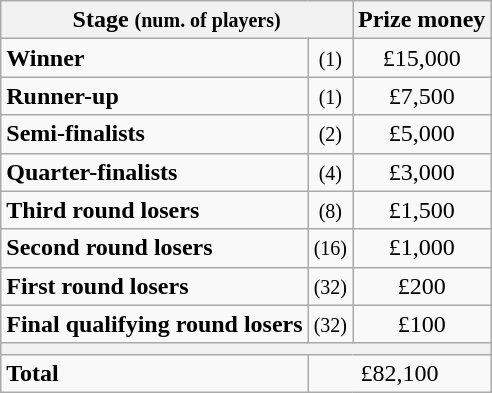<table class="wikitable">
<tr>
<th colspan=2>Stage <small>(num. of players)</small></th>
<th>Prize money</th>
</tr>
<tr>
<td><strong>Winner</strong></td>
<td align=center><small>(1)</small></td>
<td align=center>£15,000</td>
</tr>
<tr>
<td><strong>Runner-up</strong></td>
<td align=center><small>(1)</small></td>
<td align=center>£7,500</td>
</tr>
<tr>
<td><strong>Semi-finalists</strong></td>
<td align=center><small>(2)</small></td>
<td align=center>£5,000</td>
</tr>
<tr>
<td><strong>Quarter-finalists</strong></td>
<td align=center><small>(4)</small></td>
<td align=center>£3,000</td>
</tr>
<tr>
<td><strong>Third round losers</strong></td>
<td align=center><small>(8)</small></td>
<td align=center>£1,500</td>
</tr>
<tr>
<td><strong>Second round losers</strong></td>
<td align=center><small>(16)</small></td>
<td align=center>£1,000</td>
</tr>
<tr>
<td><strong>First round losers</strong></td>
<td align=center><small>(32)</small></td>
<td align=center>£200</td>
</tr>
<tr>
<td><strong>Final qualifying round losers</strong></td>
<td align=center><small>(32)</small></td>
<td align=center>£100</td>
</tr>
<tr>
<th colspan=3></th>
</tr>
<tr>
<td><strong>Total</strong></td>
<td align=center colspan=2>£82,100</td>
</tr>
</table>
